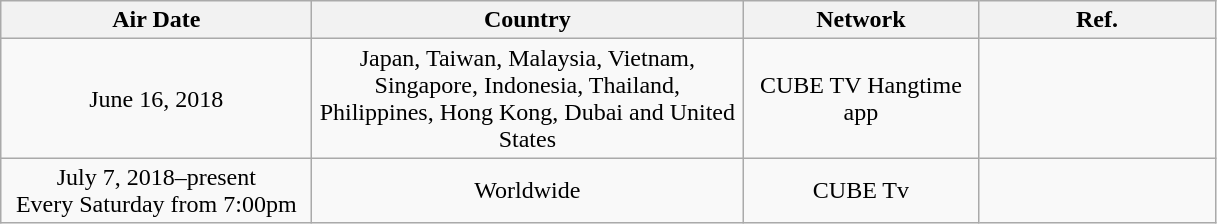<table class="wikitable" style="text-align:center;">
<tr>
<th width=200>Air Date</th>
<th width=280>Country</th>
<th width=150>Network</th>
<th width=150>Ref.</th>
</tr>
<tr>
<td>June 16, 2018</td>
<td>Japan, Taiwan, Malaysia, Vietnam, Singapore, Indonesia, Thailand, Philippines, Hong Kong, Dubai and United States</td>
<td>CUBE TV Hangtime app</td>
<td></td>
</tr>
<tr>
<td>July 7, 2018–present <br>Every Saturday from 7:00pm</td>
<td>Worldwide</td>
<td>CUBE Tv</td>
<td></td>
</tr>
</table>
